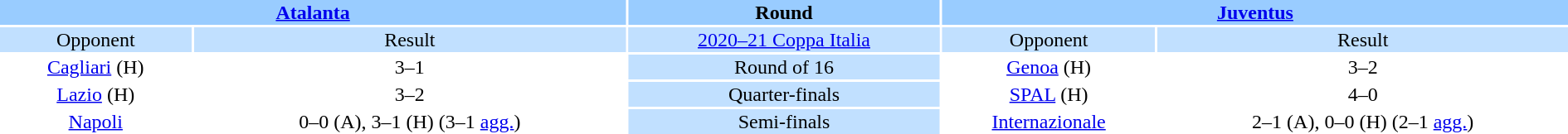<table width="100%" style="text-align:center">
<tr valign=top bgcolor=#99ccff>
<th colspan=2 style="width:40%"><a href='#'>Atalanta</a></th>
<th>Round</th>
<th colspan=2 style="width:40%"><a href='#'>Juventus</a></th>
</tr>
<tr valign=top bgcolor=#c1e0ff>
<td>Opponent</td>
<td>Result</td>
<td bgcolor=#c1e0ff><a href='#'>2020–21 Coppa Italia</a></td>
<td>Opponent</td>
<td>Result</td>
</tr>
<tr>
<td><a href='#'>Cagliari</a> (H)</td>
<td>3–1</td>
<td bgcolor=#c1e0ff>Round of 16</td>
<td><a href='#'>Genoa</a> (H)</td>
<td>3–2 </td>
</tr>
<tr>
<td><a href='#'>Lazio</a> (H)</td>
<td>3–2</td>
<td bgcolor=#c1e0ff>Quarter-finals</td>
<td><a href='#'>SPAL</a> (H)</td>
<td>4–0</td>
</tr>
<tr>
<td><a href='#'>Napoli</a></td>
<td>0–0 (A), 3–1 (H) (3–1 <a href='#'>agg.</a>)</td>
<td bgcolor=#c1e0ff>Semi-finals</td>
<td><a href='#'>Internazionale</a></td>
<td>2–1 (A), 0–0 (H) (2–1 <a href='#'>agg.</a>)</td>
</tr>
</table>
